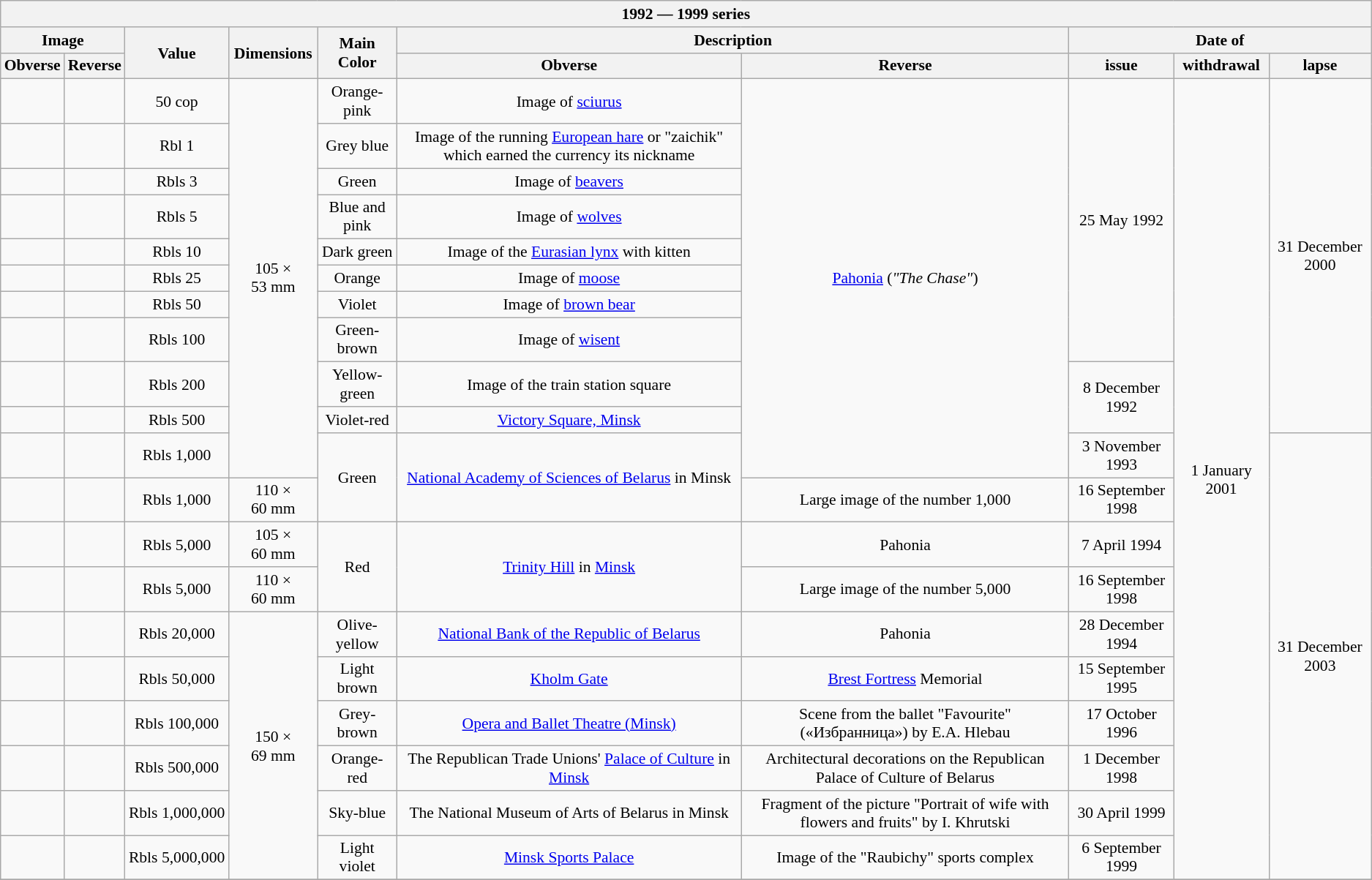<table class="wikitable" style="font-size: 90%; text-align:center">
<tr>
<th colspan="11">1992 — 1999 series </th>
</tr>
<tr>
<th colspan=2>Image</th>
<th rowspan="2">Value</th>
<th rowspan="2">Dimensions</th>
<th rowspan="2">Main Color</th>
<th colspan="2">Description</th>
<th colspan="3">Date of</th>
</tr>
<tr>
<th>Obverse</th>
<th>Reverse</th>
<th>Obverse</th>
<th>Reverse</th>
<th>issue</th>
<th>withdrawal</th>
<th>lapse</th>
</tr>
<tr>
<td></td>
<td></td>
<td>50 cop</td>
<td rowspan="11">105 × 53 mm</td>
<td>Orange-pink</td>
<td>Image of <a href='#'>sciurus</a></td>
<td rowspan="11"><a href='#'>Pahonia</a> (<em>"The Chase"</em>)</td>
<td rowspan="8">25 May 1992</td>
<td rowspan="20">1 January 2001</td>
<td rowspan="10">31 December 2000</td>
</tr>
<tr>
<td></td>
<td></td>
<td>Rbl 1</td>
<td>Grey blue</td>
<td>Image of the running <a href='#'>European hare</a> or "zaichik" which earned the currency its nickname</td>
</tr>
<tr>
<td></td>
<td></td>
<td>Rbls 3</td>
<td>Green</td>
<td>Image of <a href='#'>beavers</a></td>
</tr>
<tr>
<td></td>
<td></td>
<td>Rbls 5</td>
<td>Blue and pink</td>
<td>Image of <a href='#'>wolves</a></td>
</tr>
<tr>
<td></td>
<td></td>
<td>Rbls 10</td>
<td>Dark green</td>
<td>Image of the <a href='#'>Eurasian lynx</a> with kitten</td>
</tr>
<tr>
<td></td>
<td></td>
<td>Rbls 25</td>
<td>Orange</td>
<td>Image of <a href='#'>moose</a></td>
</tr>
<tr>
<td></td>
<td></td>
<td>Rbls 50</td>
<td>Violet</td>
<td>Image of <a href='#'>brown bear</a></td>
</tr>
<tr>
<td></td>
<td></td>
<td>Rbls 100</td>
<td>Green-brown</td>
<td>Image of <a href='#'>wisent</a></td>
</tr>
<tr>
<td></td>
<td></td>
<td>Rbls 200</td>
<td>Yellow-green</td>
<td>Image of the train station square</td>
<td rowspan=2>8 December 1992</td>
</tr>
<tr>
<td></td>
<td></td>
<td>Rbls 500</td>
<td>Violet-red</td>
<td><a href='#'>Victory Square, Minsk</a></td>
</tr>
<tr>
<td></td>
<td></td>
<td>Rbls 1,000</td>
<td rowspan=2>Green</td>
<td rowspan=2><a href='#'>National Academy of Sciences of Belarus</a> in Minsk</td>
<td>3 November 1993</td>
<td rowspan="10">31 December 2003</td>
</tr>
<tr>
<td></td>
<td></td>
<td>Rbls 1,000</td>
<td>110 × 60 mm</td>
<td>Large image of the number 1,000</td>
<td>16 September 1998</td>
</tr>
<tr>
<td></td>
<td></td>
<td>Rbls 5,000</td>
<td>105 × 60 mm</td>
<td rowspan=2>Red</td>
<td rowspan=2><a href='#'>Trinity Hill</a> in <a href='#'>Minsk</a></td>
<td>Pahonia</td>
<td>7 April 1994</td>
</tr>
<tr>
<td></td>
<td></td>
<td>Rbls 5,000</td>
<td>110 × 60 mm</td>
<td>Large image of the number 5,000</td>
<td>16 September 1998</td>
</tr>
<tr>
<td></td>
<td></td>
<td>Rbls 20,000</td>
<td rowspan=6>150 × 69 mm</td>
<td>Olive-yellow</td>
<td><a href='#'>National Bank of the Republic of Belarus</a></td>
<td>Pahonia</td>
<td>28 December 1994</td>
</tr>
<tr>
<td></td>
<td></td>
<td>Rbls 50,000</td>
<td>Light brown</td>
<td><a href='#'>Kholm Gate</a></td>
<td><a href='#'>Brest Fortress</a> Memorial</td>
<td>15 September 1995</td>
</tr>
<tr>
<td></td>
<td></td>
<td>Rbls 100,000</td>
<td>Grey-brown</td>
<td><a href='#'>Opera and Ballet Theatre (Minsk)</a></td>
<td>Scene from the ballet "Favourite" («Избранница») by E.A. Hlebau</td>
<td>17 October 1996</td>
</tr>
<tr>
<td></td>
<td></td>
<td>Rbls 500,000</td>
<td>Orange-red</td>
<td>The Republican Trade Unions' <a href='#'>Palace of Culture</a> in <a href='#'>Minsk</a></td>
<td>Architectural decorations on the Republican Palace of Culture of Belarus</td>
<td>1 December 1998</td>
</tr>
<tr>
<td></td>
<td></td>
<td>Rbls 1,000,000</td>
<td>Sky-blue</td>
<td>The National Museum of Arts of Belarus in Minsk</td>
<td>Fragment of the picture "Portrait of wife with flowers and fruits" by I. Khrutski</td>
<td>30 April 1999</td>
</tr>
<tr>
<td></td>
<td></td>
<td>Rbls 5,000,000</td>
<td>Light violet</td>
<td><a href='#'>Minsk Sports Palace</a></td>
<td>Image of the "Raubichy" sports complex</td>
<td>6 September 1999</td>
</tr>
<tr>
</tr>
</table>
